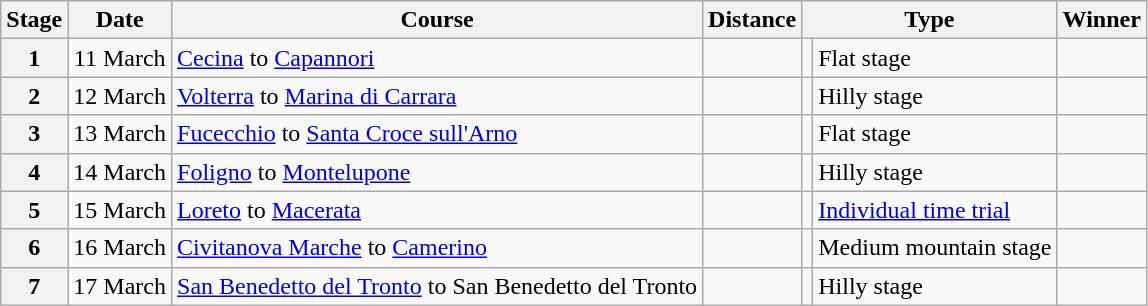<table class="wikitable">
<tr>
<th scope="col">Stage</th>
<th scope="col">Date</th>
<th scope="col">Course</th>
<th scope="col">Distance</th>
<th scope="col" colspan="2">Type</th>
<th scope=col>Winner</th>
</tr>
<tr>
<th scope="row" style="text-align:center;">1</th>
<td style="text-align:center;">11 March</td>
<td><a href='#'>Cecina</a> to <a href='#'>Capannori</a></td>
<td style="text-align:center;"></td>
<td></td>
<td>Flat stage</td>
<td></td>
</tr>
<tr>
<th scope="row" style="text-align:center;">2</th>
<td style="text-align:center;">12 March</td>
<td><a href='#'>Volterra</a> to <a href='#'>Marina di Carrara</a></td>
<td style="text-align:center;"></td>
<td></td>
<td>Hilly stage</td>
<td></td>
</tr>
<tr>
<th scope="row" style="text-align:center;">3</th>
<td style="text-align:center;">13 March</td>
<td><a href='#'>Fucecchio</a> to <a href='#'>Santa Croce sull'Arno</a></td>
<td style="text-align:center;"></td>
<td></td>
<td>Flat stage</td>
<td></td>
</tr>
<tr>
<th scope="row" style="text-align:center;">4</th>
<td style="text-align:center;">14 March</td>
<td><a href='#'>Foligno</a> to <a href='#'>Montelupone</a></td>
<td style="text-align:center;"></td>
<td></td>
<td>Hilly stage</td>
<td></td>
</tr>
<tr>
<th scope="row" style="text-align:center;">5</th>
<td style="text-align:center;">15 March</td>
<td><a href='#'>Loreto</a> to <a href='#'>Macerata</a></td>
<td style="text-align:center;"></td>
<td></td>
<td><a href='#'>Individual time trial</a></td>
<td></td>
</tr>
<tr>
<th scope="row" style="text-align:center;">6</th>
<td style="text-align:center;">16 March</td>
<td><a href='#'>Civitanova Marche</a> to <a href='#'>Camerino</a></td>
<td style="text-align:center;"></td>
<td></td>
<td>Medium mountain stage</td>
<td></td>
</tr>
<tr>
<th scope="row" style="text-align:center;">7</th>
<td style="text-align:center;">17 March</td>
<td><a href='#'>San Benedetto del Tronto</a> to San Benedetto del Tronto</td>
<td style="text-align:center;"></td>
<td></td>
<td>Hilly stage</td>
<td></td>
</tr>
</table>
